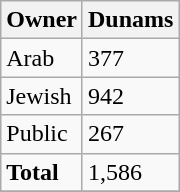<table class="wikitable">
<tr>
<th>Owner</th>
<th>Dunams</th>
</tr>
<tr>
<td>Arab</td>
<td>377</td>
</tr>
<tr>
<td>Jewish</td>
<td>942</td>
</tr>
<tr>
<td>Public</td>
<td>267</td>
</tr>
<tr>
<td><strong>Total</strong></td>
<td>1,586</td>
</tr>
<tr>
</tr>
</table>
